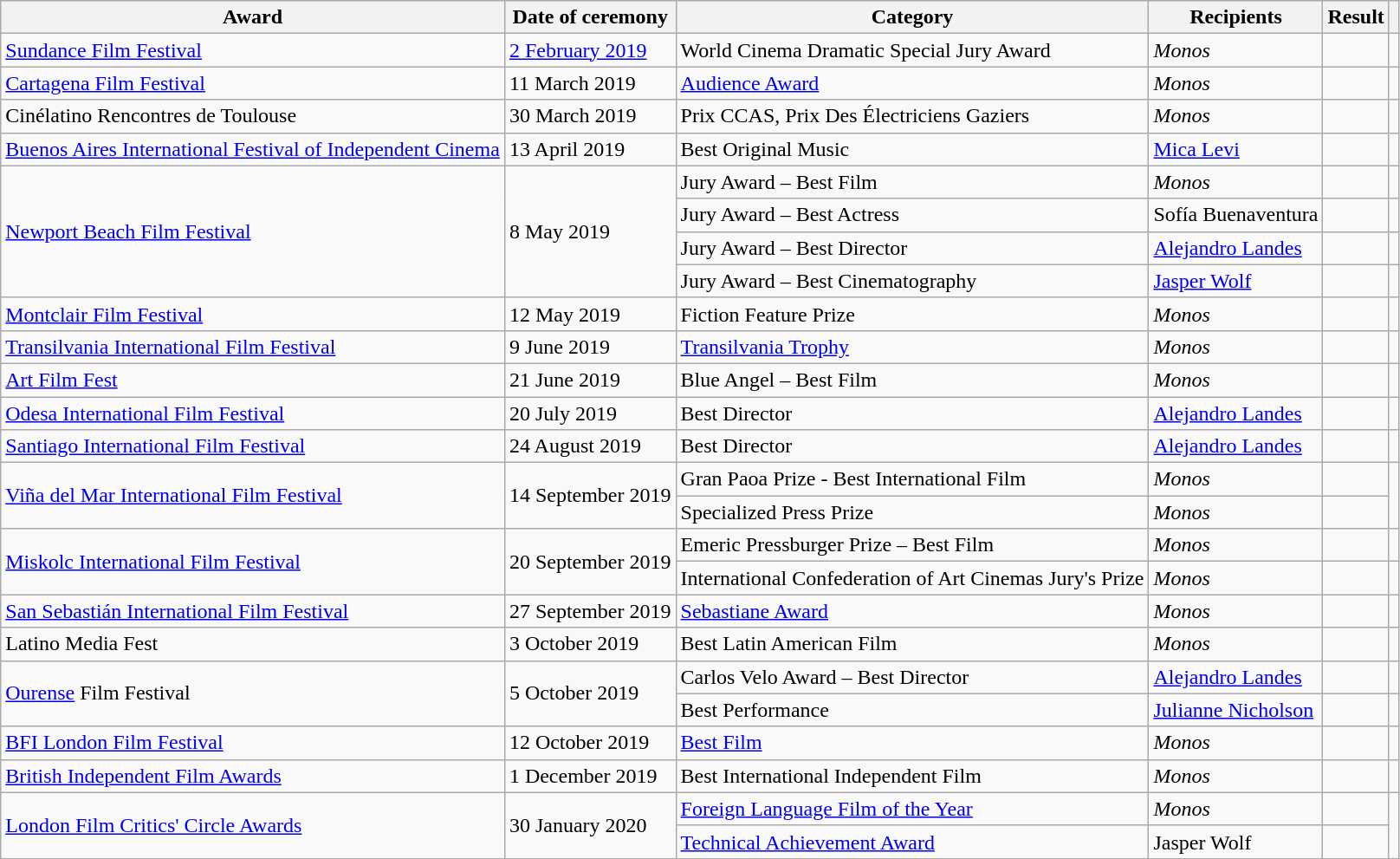<table class="wikitable sortable">
<tr>
<th>Award</th>
<th>Date of ceremony</th>
<th>Category</th>
<th>Recipients</th>
<th>Result</th>
<th></th>
</tr>
<tr>
<td><a href='#'>Sundance Film Festival</a></td>
<td><a href='#'>2 February 2019</a></td>
<td>World Cinema Dramatic Special Jury Award</td>
<td><em>Monos</em></td>
<td></td>
<td></td>
</tr>
<tr>
<td><a href='#'>Cartagena Film Festival</a></td>
<td>11 March 2019</td>
<td><a href='#'>Audience Award</a></td>
<td><em>Monos</em></td>
<td></td>
<td></td>
</tr>
<tr>
<td>Cinélatino Rencontres de Toulouse</td>
<td>30 March 2019</td>
<td>Prix CCAS, Prix Des Électriciens Gaziers</td>
<td><em>Monos</em></td>
<td></td>
<td></td>
</tr>
<tr>
<td><a href='#'>Buenos Aires International Festival of Independent Cinema</a></td>
<td>13 April 2019</td>
<td>Best Original Music</td>
<td><a href='#'>Mica Levi</a></td>
<td></td>
<td></td>
</tr>
<tr>
<td rowspan="4"><a href='#'>Newport Beach Film Festival</a></td>
<td rowspan="4">8 May 2019</td>
<td>Jury Award – Best Film</td>
<td><em>Monos</em></td>
<td></td>
<td></td>
</tr>
<tr>
<td>Jury Award – Best Actress</td>
<td>Sofía Buenaventura</td>
<td></td>
<td></td>
</tr>
<tr>
<td>Jury Award – Best Director</td>
<td><a href='#'>Alejandro Landes</a></td>
<td></td>
<td></td>
</tr>
<tr>
<td>Jury Award – Best Cinematography</td>
<td><a href='#'>Jasper Wolf</a></td>
<td></td>
<td></td>
</tr>
<tr>
<td><a href='#'>Montclair Film Festival</a></td>
<td>12 May 2019</td>
<td>Fiction Feature Prize</td>
<td><em>Monos</em></td>
<td></td>
<td></td>
</tr>
<tr>
<td><a href='#'>Transilvania International Film Festival</a></td>
<td>9 June 2019</td>
<td><a href='#'>Transilvania Trophy</a></td>
<td><em>Monos</em></td>
<td></td>
<td></td>
</tr>
<tr>
<td><a href='#'>Art Film Fest</a></td>
<td>21 June 2019</td>
<td>Blue Angel – Best Film</td>
<td><em>Monos</em></td>
<td></td>
<td></td>
</tr>
<tr>
<td><a href='#'>Odesa International Film Festival</a></td>
<td>20 July 2019</td>
<td>Best Director</td>
<td><a href='#'>Alejandro Landes</a></td>
<td></td>
<td></td>
</tr>
<tr>
<td><a href='#'>Santiago International Film Festival</a></td>
<td>24 August 2019</td>
<td>Best Director</td>
<td><a href='#'>Alejandro Landes</a></td>
<td></td>
<td></td>
</tr>
<tr>
<td rowspan="2"><a href='#'>Viña del Mar International Film Festival</a></td>
<td rowspan="2">14 September 2019</td>
<td>Gran Paoa Prize - Best International Film</td>
<td><em>Monos</em></td>
<td></td>
<td rowspan=2></td>
</tr>
<tr>
<td>Specialized Press Prize</td>
<td><em>Monos</em></td>
<td></td>
</tr>
<tr>
<td rowspan="2"><a href='#'>Miskolc International Film Festival</a></td>
<td rowspan="2">20 September 2019</td>
<td>Emeric Pressburger Prize – Best Film</td>
<td><em>Monos</em></td>
<td></td>
<td></td>
</tr>
<tr>
<td>International Confederation of Art Cinemas Jury's Prize</td>
<td><em>Monos</em></td>
<td></td>
<td></td>
</tr>
<tr>
<td><a href='#'>San Sebastián International Film Festival</a></td>
<td>27 September 2019</td>
<td><a href='#'>Sebastiane Award</a></td>
<td><em>Monos</em></td>
<td></td>
<td></td>
</tr>
<tr>
<td>Latino Media Fest</td>
<td>3 October 2019</td>
<td>Best Latin American Film</td>
<td><em>Monos</em></td>
<td></td>
<td></td>
</tr>
<tr>
<td rowspan="2"><a href='#'>Ourense</a> Film Festival</td>
<td rowspan="2">5 October 2019</td>
<td>Carlos Velo Award – Best Director</td>
<td><a href='#'>Alejandro Landes</a></td>
<td></td>
<td></td>
</tr>
<tr>
<td>Best Performance</td>
<td><a href='#'>Julianne Nicholson</a></td>
<td></td>
<td></td>
</tr>
<tr>
<td><a href='#'>BFI London Film Festival</a></td>
<td>12 October 2019</td>
<td><a href='#'>Best Film</a></td>
<td><em>Monos</em></td>
<td></td>
<td></td>
</tr>
<tr>
<td><a href='#'>British Independent Film Awards</a></td>
<td>1 December 2019</td>
<td>Best International Independent Film</td>
<td><em>Monos</em></td>
<td></td>
<td></td>
</tr>
<tr>
<td rowspan=2><a href='#'>London Film Critics' Circle Awards</a></td>
<td rowspan=2>30 January 2020</td>
<td><a href='#'>Foreign Language Film of the Year</a></td>
<td><em>Monos</em></td>
<td></td>
<td rowspan=2></td>
</tr>
<tr>
<td><a href='#'>Technical Achievement Award</a></td>
<td>Jasper Wolf</td>
<td></td>
</tr>
</table>
